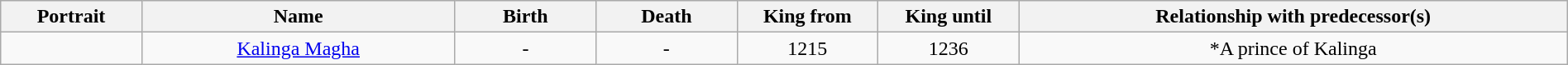<table width=100% class="wikitable">
<tr>
<th width=9%>Portrait</th>
<th width=20%>Name</th>
<th width=9%>Birth</th>
<th width=9%>Death</th>
<th width=9%>King from</th>
<th width=9%>King until</th>
<th width=35%>Relationship with predecessor(s)</th>
</tr>
<tr>
<td></td>
<td align="center"><a href='#'>Kalinga Magha</a></td>
<td align="center">-</td>
<td align="center">-</td>
<td align="center">1215</td>
<td align="center">1236</td>
<td align="center">*A prince of Kalinga</td>
</tr>
</table>
